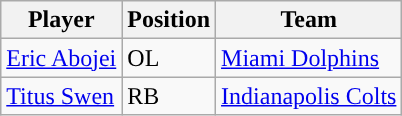<table class="wikitable sortable">
<tr>
<th style="text-align:center; ">Player</th>
<th style="text-align:center; ">Position</th>
<th style="text-align:center; ">Team</th>
</tr>
<tr>
<td><a href='#'>Eric Abojei</a></td>
<td>OL</td>
<td><a href='#'>Miami Dolphins</a></td>
</tr>
<tr>
<td><a href='#'>Titus Swen</a></td>
<td>RB</td>
<td><a href='#'>Indianapolis Colts</a></td>
</tr>
</table>
